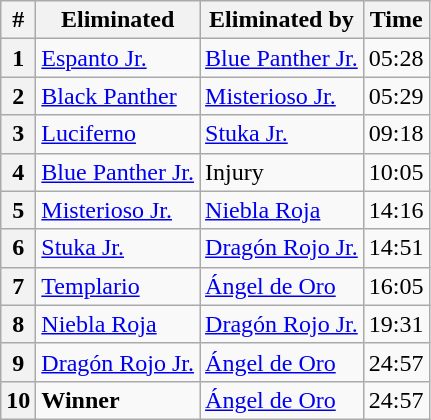<table class="wikitable sortable">
<tr>
<th>#</th>
<th>Eliminated</th>
<th>Eliminated by</th>
<th>Time</th>
</tr>
<tr>
<th>1</th>
<td><a href='#'>Espanto Jr.</a></td>
<td><a href='#'>Blue Panther Jr.</a></td>
<td>05:28</td>
</tr>
<tr>
<th>2</th>
<td><a href='#'>Black Panther</a></td>
<td><a href='#'>Misterioso Jr.</a></td>
<td>05:29</td>
</tr>
<tr>
<th>3</th>
<td><a href='#'>Luciferno</a></td>
<td><a href='#'>Stuka Jr.</a></td>
<td>09:18</td>
</tr>
<tr>
<th>4</th>
<td><a href='#'>Blue Panther Jr.</a></td>
<td>Injury</td>
<td>10:05</td>
</tr>
<tr>
<th>5</th>
<td><a href='#'>Misterioso Jr.</a></td>
<td><a href='#'>Niebla Roja</a></td>
<td>14:16</td>
</tr>
<tr>
<th>6</th>
<td><a href='#'>Stuka Jr.</a></td>
<td><a href='#'>Dragón Rojo Jr.</a></td>
<td>14:51</td>
</tr>
<tr>
<th>7</th>
<td><a href='#'>Templario</a></td>
<td><a href='#'>Ángel de Oro</a></td>
<td>16:05</td>
</tr>
<tr>
<th>8</th>
<td><a href='#'>Niebla Roja</a></td>
<td><a href='#'>Dragón Rojo Jr.</a></td>
<td>19:31</td>
</tr>
<tr>
<th>9</th>
<td><a href='#'>Dragón Rojo Jr.</a></td>
<td><a href='#'>Ángel de Oro</a></td>
<td>24:57</td>
</tr>
<tr>
<th>10</th>
<td><strong>Winner</strong></td>
<td><a href='#'>Ángel de Oro</a></td>
<td>24:57</td>
</tr>
</table>
